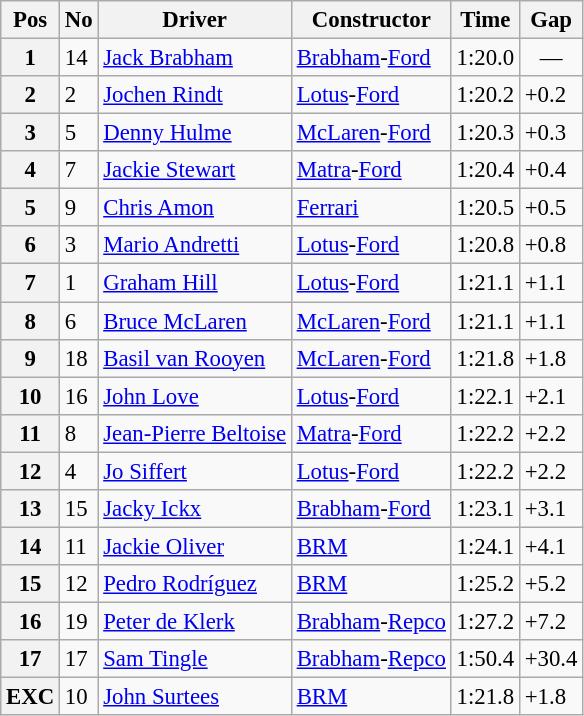<table class="wikitable sortable" style="font-size: 95%">
<tr>
<th>Pos</th>
<th>No</th>
<th>Driver</th>
<th>Constructor</th>
<th>Time</th>
<th>Gap</th>
</tr>
<tr>
<th>1</th>
<td>14</td>
<td> <a href='#'>Jack Brabham</a></td>
<td><a href='#'>Brabham</a>-<a href='#'>Ford</a></td>
<td>1:20.0</td>
<td align=center>—</td>
</tr>
<tr>
<th>2</th>
<td>2</td>
<td> <a href='#'>Jochen Rindt</a></td>
<td><a href='#'>Lotus</a>-<a href='#'>Ford</a></td>
<td>1:20.2</td>
<td>+0.2</td>
</tr>
<tr>
<th>3</th>
<td>5</td>
<td> <a href='#'>Denny Hulme</a></td>
<td><a href='#'>McLaren</a>-<a href='#'>Ford</a></td>
<td>1:20.3</td>
<td>+0.3</td>
</tr>
<tr>
<th>4</th>
<td>7</td>
<td> <a href='#'>Jackie Stewart</a></td>
<td><a href='#'>Matra</a>-<a href='#'>Ford</a></td>
<td>1:20.4</td>
<td>+0.4</td>
</tr>
<tr>
<th>5</th>
<td>9</td>
<td> <a href='#'>Chris Amon</a></td>
<td><a href='#'>Ferrari</a></td>
<td>1:20.5</td>
<td>+0.5</td>
</tr>
<tr>
<th>6</th>
<td>3</td>
<td> <a href='#'>Mario Andretti</a></td>
<td><a href='#'>Lotus</a>-<a href='#'>Ford</a></td>
<td>1:20.8</td>
<td>+0.8</td>
</tr>
<tr>
<th>7</th>
<td>1</td>
<td> <a href='#'>Graham Hill</a></td>
<td><a href='#'>Lotus</a>-<a href='#'>Ford</a></td>
<td>1:21.1</td>
<td>+1.1</td>
</tr>
<tr>
<th>8</th>
<td>6</td>
<td> <a href='#'>Bruce McLaren</a></td>
<td><a href='#'>McLaren</a>-<a href='#'>Ford</a></td>
<td>1:21.1</td>
<td>+1.1</td>
</tr>
<tr>
<th>9</th>
<td>18</td>
<td> <a href='#'>Basil van Rooyen</a></td>
<td><a href='#'>McLaren</a>-<a href='#'>Ford</a></td>
<td>1:21.8</td>
<td>+1.8</td>
</tr>
<tr>
<th>10</th>
<td>16</td>
<td> <a href='#'>John Love</a></td>
<td><a href='#'>Lotus</a>-<a href='#'>Ford</a></td>
<td>1:22.1</td>
<td>+2.1</td>
</tr>
<tr>
<th>11</th>
<td>8</td>
<td> <a href='#'>Jean-Pierre Beltoise</a></td>
<td><a href='#'>Matra</a>-<a href='#'>Ford</a></td>
<td>1:22.2</td>
<td>+2.2</td>
</tr>
<tr>
<th>12</th>
<td>4</td>
<td> <a href='#'>Jo Siffert</a></td>
<td><a href='#'>Lotus</a>-<a href='#'>Ford</a></td>
<td>1:22.2</td>
<td>+2.2</td>
</tr>
<tr>
<th>13</th>
<td>15</td>
<td> <a href='#'>Jacky Ickx</a></td>
<td><a href='#'>Brabham</a>-<a href='#'>Ford</a></td>
<td>1:23.1</td>
<td>+3.1</td>
</tr>
<tr>
<th>14</th>
<td>11</td>
<td> <a href='#'>Jackie Oliver</a></td>
<td><a href='#'>BRM</a></td>
<td>1:24.1</td>
<td>+4.1</td>
</tr>
<tr>
<th>15</th>
<td>12</td>
<td> <a href='#'>Pedro Rodríguez</a></td>
<td><a href='#'>BRM</a></td>
<td>1:25.2</td>
<td>+5.2</td>
</tr>
<tr>
<th>16</th>
<td>19</td>
<td> <a href='#'>Peter de Klerk</a></td>
<td><a href='#'>Brabham</a>-<a href='#'>Repco</a></td>
<td>1:27.2</td>
<td>+7.2</td>
</tr>
<tr>
<th>17</th>
<td>17</td>
<td> <a href='#'>Sam Tingle</a></td>
<td><a href='#'>Brabham</a>-<a href='#'>Repco</a></td>
<td>1:50.4</td>
<td>+30.4</td>
</tr>
<tr>
<th>EXC</th>
<td>10</td>
<td> <a href='#'>John Surtees</a></td>
<td><a href='#'>BRM</a></td>
<td>1:21.8</td>
<td>+1.8</td>
</tr>
</table>
